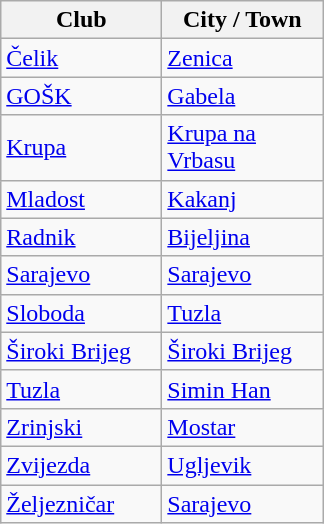<table class="wikitable sortable">
<tr>
<th style="width:100px;">Club</th>
<th style="width:100px;">City / Town</th>
</tr>
<tr>
<td><a href='#'>Čelik</a></td>
<td><a href='#'>Zenica</a></td>
</tr>
<tr>
<td><a href='#'>GOŠK</a></td>
<td><a href='#'>Gabela</a></td>
</tr>
<tr>
<td><a href='#'>Krupa</a></td>
<td><a href='#'>Krupa na Vrbasu</a></td>
</tr>
<tr>
<td><a href='#'>Mladost</a></td>
<td><a href='#'>Kakanj</a></td>
</tr>
<tr>
<td><a href='#'>Radnik</a></td>
<td><a href='#'>Bijeljina</a></td>
</tr>
<tr>
<td><a href='#'>Sarajevo</a></td>
<td><a href='#'>Sarajevo</a></td>
</tr>
<tr>
<td><a href='#'>Sloboda</a></td>
<td><a href='#'>Tuzla</a></td>
</tr>
<tr>
<td><a href='#'>Široki Brijeg</a></td>
<td><a href='#'>Široki Brijeg</a></td>
</tr>
<tr>
<td><a href='#'>Tuzla</a></td>
<td><a href='#'>Simin Han</a></td>
</tr>
<tr>
<td><a href='#'>Zrinjski</a></td>
<td><a href='#'>Mostar</a></td>
</tr>
<tr>
<td><a href='#'>Zvijezda</a></td>
<td><a href='#'>Ugljevik</a></td>
</tr>
<tr>
<td><a href='#'>Željezničar</a></td>
<td><a href='#'>Sarajevo</a></td>
</tr>
</table>
